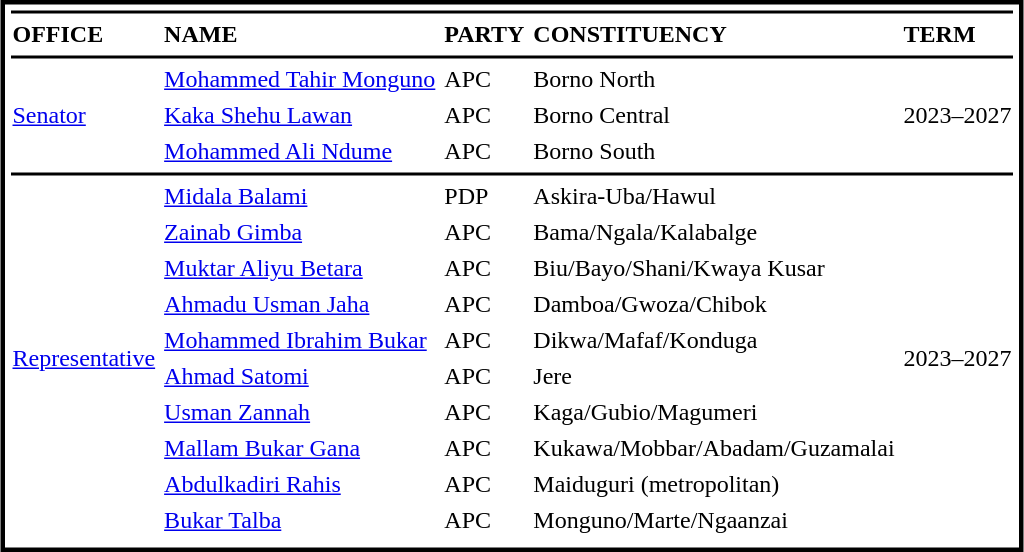<table cellpadding="1" cellspacing="4" style="margin:3px; border:3px solid #000000;">
<tr>
<td colspan="5" bgcolor="#000000"></td>
</tr>
<tr>
<td><strong>OFFICE</strong></td>
<td><strong>NAME</strong></td>
<td><strong>PARTY</strong></td>
<td><strong>CONSTITUENCY</strong></td>
<td><strong>TERM</strong></td>
</tr>
<tr>
<td colspan="5" bgcolor="#000000"></td>
</tr>
<tr>
<td rowspan="3"><a href='#'>Senator</a></td>
<td><a href='#'>Mohammed Tahir Monguno</a></td>
<td>APC</td>
<td>Borno North</td>
<td rowspan="3">2023–2027</td>
</tr>
<tr>
<td><a href='#'>Kaka Shehu Lawan</a></td>
<td>APC</td>
<td>Borno Central</td>
</tr>
<tr>
<td><a href='#'>Mohammed Ali Ndume</a></td>
<td>APC</td>
<td>Borno South</td>
</tr>
<tr>
<td colspan="5" bgcolor="#000000"></td>
</tr>
<tr>
<td rowspan="10"><a href='#'>Representative</a></td>
<td><a href='#'>Midala Balami</a></td>
<td>PDP</td>
<td>Askira-Uba/Hawul</td>
<td rowspan="10">2023–2027</td>
</tr>
<tr>
<td><a href='#'>Zainab Gimba</a></td>
<td>APC</td>
<td>Bama/Ngala/Kalabalge</td>
</tr>
<tr>
<td><a href='#'>Muktar Aliyu Betara</a></td>
<td>APC</td>
<td>Biu/Bayo/Shani/Kwaya Kusar</td>
</tr>
<tr>
<td><a href='#'>Ahmadu Usman Jaha</a></td>
<td>APC</td>
<td>Damboa/Gwoza/Chibok</td>
</tr>
<tr>
<td><a href='#'>Mohammed Ibrahim Bukar</a></td>
<td>APC</td>
<td>Dikwa/Mafaf/Konduga</td>
</tr>
<tr>
<td><a href='#'>Ahmad Satomi</a></td>
<td>APC</td>
<td>Jere</td>
</tr>
<tr>
<td><a href='#'>Usman Zannah</a></td>
<td>APC</td>
<td>Kaga/Gubio/Magumeri</td>
</tr>
<tr>
<td><a href='#'>Mallam Bukar Gana</a></td>
<td>APC</td>
<td>Kukawa/Mobbar/Abadam/Guzamalai</td>
</tr>
<tr>
<td><a href='#'>Abdulkadiri Rahis</a></td>
<td>APC</td>
<td>Maiduguri (metropolitan)</td>
</tr>
<tr>
<td><a href='#'>Bukar Talba</a></td>
<td>APC</td>
<td>Monguno/Marte/Ngaanzai</td>
</tr>
<tr>
</tr>
</table>
